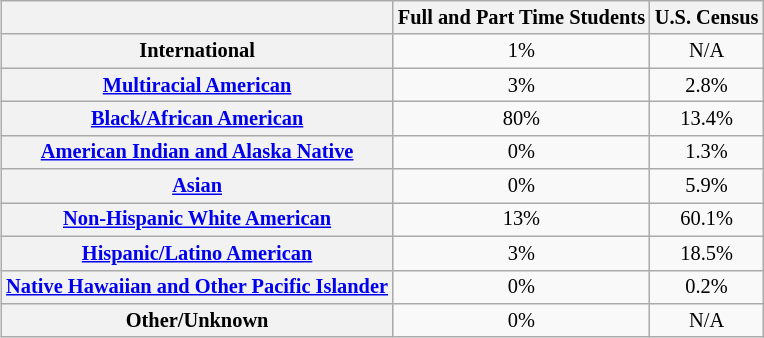<table style="text-align:center; float:right; font-size:85%; margin-left:2em; margin:10px;"  class="wikitable">
<tr>
<th></th>
<th>Full and Part Time Students</th>
<th>U.S. Census</th>
</tr>
<tr>
<th>International</th>
<td>1%</td>
<td>N/A</td>
</tr>
<tr>
<th><a href='#'>Multiracial American</a></th>
<td>3%</td>
<td>2.8%</td>
</tr>
<tr>
<th><a href='#'>Black/African American</a></th>
<td>80%</td>
<td>13.4%</td>
</tr>
<tr>
<th><a href='#'>American Indian and Alaska Native</a></th>
<td>0%</td>
<td>1.3%</td>
</tr>
<tr>
<th><a href='#'>Asian</a></th>
<td>0%</td>
<td>5.9%</td>
</tr>
<tr>
<th><a href='#'>Non-Hispanic White American</a></th>
<td>13%</td>
<td>60.1%</td>
</tr>
<tr>
<th><a href='#'>Hispanic/Latino American</a></th>
<td>3%</td>
<td>18.5%</td>
</tr>
<tr>
<th><a href='#'>Native Hawaiian and Other Pacific Islander</a></th>
<td>0%</td>
<td>0.2%</td>
</tr>
<tr>
<th>Other/Unknown</th>
<td>0%</td>
<td>N/A</td>
</tr>
</table>
